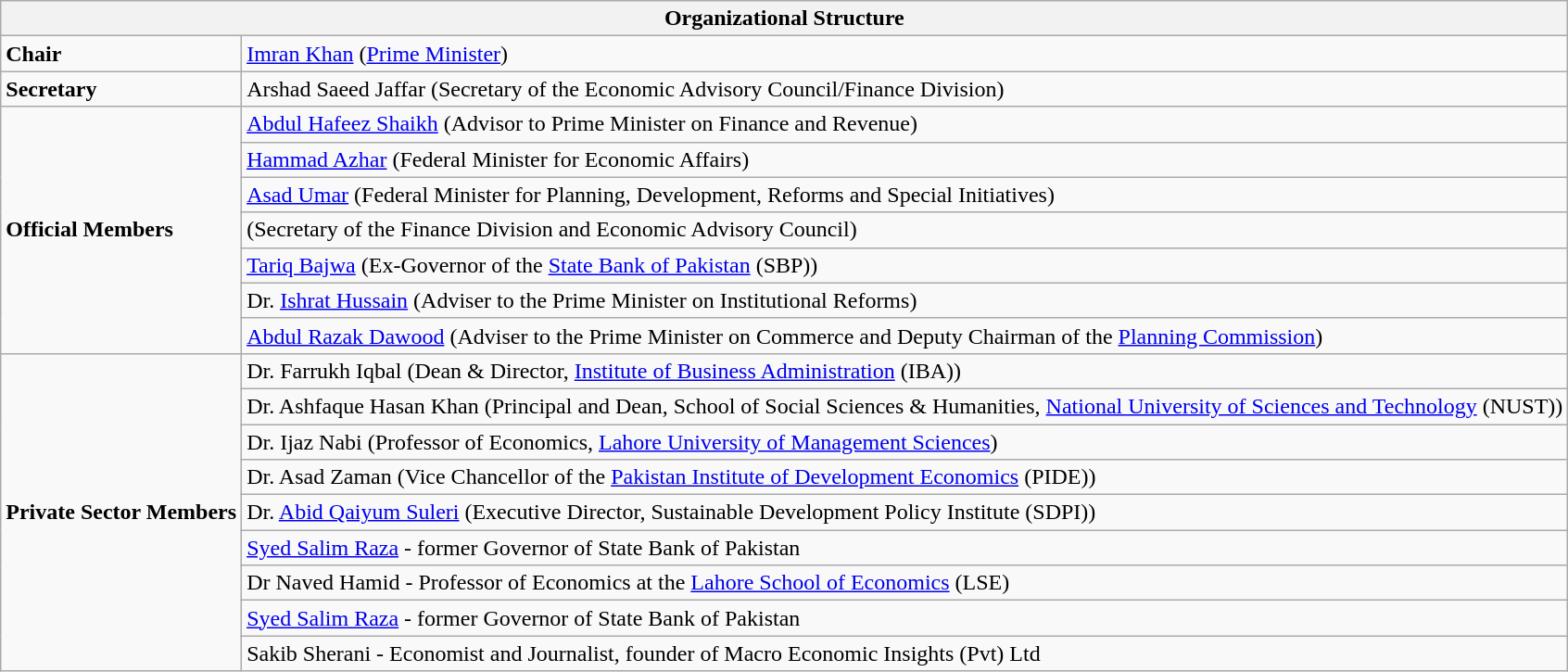<table class="wikitable">
<tr>
<th colspan="2">Organizational Structure</th>
</tr>
<tr>
<td><strong>Chair</strong></td>
<td><a href='#'>Imran Khan</a> (<a href='#'>Prime Minister</a>)</td>
</tr>
<tr>
<td><strong>Secretary</strong></td>
<td>Arshad Saeed Jaffar (Secretary of the Economic Advisory Council/Finance Division)</td>
</tr>
<tr>
<td rowspan="7"><strong>Official Members</strong></td>
<td><a href='#'>Abdul Hafeez Shaikh</a> (Advisor to Prime Minister on Finance and Revenue)</td>
</tr>
<tr>
<td><a href='#'>Hammad Azhar</a> (Federal Minister for Economic Affairs)</td>
</tr>
<tr>
<td><a href='#'>Asad Umar</a> (Federal Minister for Planning, Development, Reforms and Special Initiatives)</td>
</tr>
<tr>
<td>(Secretary of the Finance Division and Economic Advisory Council)</td>
</tr>
<tr>
<td><a href='#'>Tariq Bajwa</a> (Ex-Governor of the <a href='#'>State Bank of Pakistan</a> (SBP))</td>
</tr>
<tr>
<td>Dr. <a href='#'>Ishrat Hussain</a> (Adviser to the Prime Minister on Institutional Reforms)</td>
</tr>
<tr>
<td><a href='#'>Abdul Razak Dawood</a> (Adviser to the Prime Minister on Commerce and Deputy Chairman of the <a href='#'>Planning Commission</a>)</td>
</tr>
<tr>
<td rowspan="9"><strong>Private Sector Members</strong></td>
<td>Dr. Farrukh Iqbal (Dean & Director, <a href='#'>Institute of Business Administration</a> (IBA))</td>
</tr>
<tr>
<td>Dr. Ashfaque Hasan Khan (Principal and Dean, School of Social Sciences & Humanities, <a href='#'>National University of Sciences and Technology</a> (NUST))</td>
</tr>
<tr>
<td>Dr. Ijaz Nabi (Professor of Economics, <a href='#'>Lahore University of Management Sciences</a>)</td>
</tr>
<tr>
<td>Dr. Asad Zaman (Vice Chancellor of the <a href='#'>Pakistan Institute of Development Economics</a> (PIDE))</td>
</tr>
<tr>
<td>Dr. <a href='#'>Abid Qaiyum Suleri</a> (Executive Director, Sustainable Development Policy Institute (SDPI))</td>
</tr>
<tr>
<td><a href='#'>Syed Salim Raza</a> - former Governor of State Bank of Pakistan</td>
</tr>
<tr>
<td>Dr Naved Hamid - Professor of Economics at the <a href='#'>Lahore School of Economics</a> (LSE)</td>
</tr>
<tr>
<td><a href='#'>Syed Salim Raza</a> - former Governor of State Bank of Pakistan</td>
</tr>
<tr>
<td>Sakib Sherani - Economist and Journalist, founder of Macro Economic Insights (Pvt) Ltd</td>
</tr>
</table>
